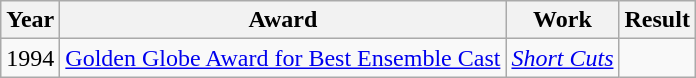<table class="wikitable sortable">
<tr>
<th scope="col" style="style=;"width:2;">Year</th>
<th scope="col" style="style=;"width:2;">Award</th>
<th scope="col" style="style=;"width:2;">Work</th>
<th scope="col" style="style=;"width:3%;">Result</th>
</tr>
<tr>
<td>1994</td>
<td><a href='#'>Golden Globe Award for Best Ensemble Cast</a></td>
<td><em><a href='#'>Short Cuts</a></em></td>
<td></td>
</tr>
</table>
